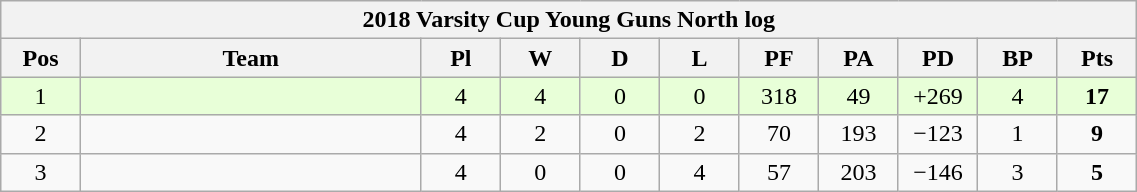<table class="wikitable" style="text-align:center; font-size:100%; width:60%;">
<tr>
<th colspan="100%" cellpadding="0" cellspacing="0"><strong>2018 Varsity Cup Young Guns North log</strong></th>
</tr>
<tr>
<th style="width:7%;">Pos</th>
<th style="width:30%;">Team</th>
<th style="width:7%;">Pl</th>
<th style="width:7%;">W</th>
<th style="width:7%;">D</th>
<th style="width:7%;">L</th>
<th style="width:7%;">PF</th>
<th style="width:7%;">PA</th>
<th style="width:7%;">PD</th>
<th style="width:7%;">BP</th>
<th style="width:7%;">Pts<br></th>
</tr>
<tr style="background:#E8FFD8;">
<td>1</td>
<td align=left></td>
<td>4</td>
<td>4</td>
<td>0</td>
<td>0</td>
<td>318</td>
<td>49</td>
<td>+269</td>
<td>4</td>
<td><strong>17</strong></td>
</tr>
<tr>
<td>2</td>
<td align=left></td>
<td>4</td>
<td>2</td>
<td>0</td>
<td>2</td>
<td>70</td>
<td>193</td>
<td>−123</td>
<td>1</td>
<td><strong>9</strong></td>
</tr>
<tr>
<td>3</td>
<td align=left></td>
<td>4</td>
<td>0</td>
<td>0</td>
<td>4</td>
<td>57</td>
<td>203</td>
<td>−146</td>
<td>3</td>
<td><strong>5</strong></td>
</tr>
</table>
